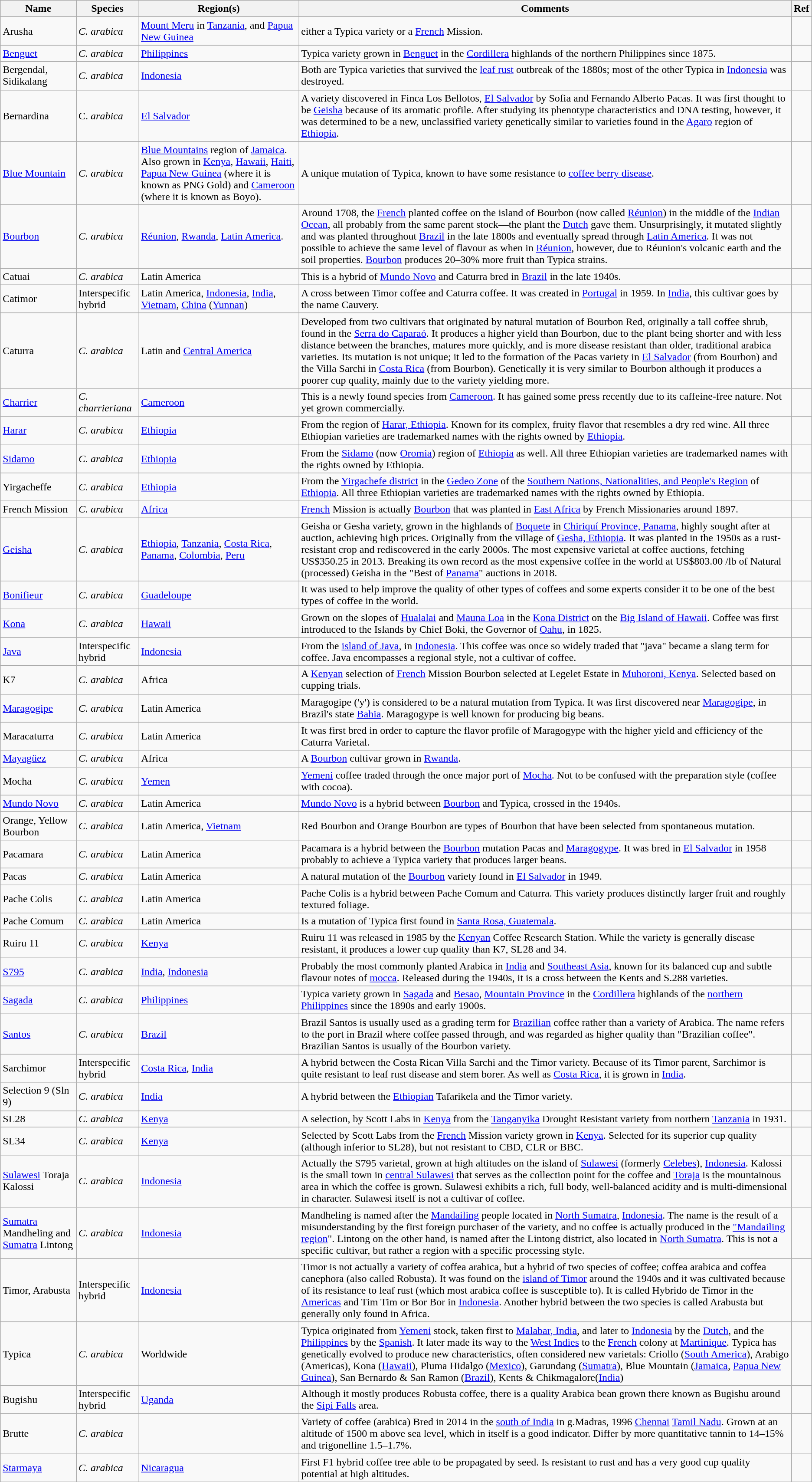<table class="wikitable sortable">
<tr>
<th>Name</th>
<th>Species</th>
<th>Region(s)</th>
<th>Comments</th>
<th>Ref</th>
</tr>
<tr>
<td>Arusha</td>
<td><em>C. arabica</em></td>
<td><a href='#'>Mount Meru</a> in <a href='#'>Tanzania</a>, and <a href='#'>Papua New Guinea</a></td>
<td>either a Typica variety or a <a href='#'>French</a> Mission.</td>
<td></td>
</tr>
<tr>
<td><a href='#'>Benguet</a></td>
<td><em>C. arabica</em></td>
<td><a href='#'>Philippines</a></td>
<td>Typica variety grown in <a href='#'>Benguet</a> in the <a href='#'>Cordillera</a> highlands of the northern Philippines since 1875.</td>
<td></td>
</tr>
<tr>
<td>Bergendal, Sidikalang</td>
<td><em>C. arabica</em></td>
<td><a href='#'>Indonesia</a></td>
<td>Both are Typica varieties that survived the <a href='#'>leaf rust</a> outbreak of the 1880s; most of the other Typica in <a href='#'>Indonesia</a> was destroyed.</td>
<td></td>
</tr>
<tr>
<td>Bernardina</td>
<td>C. <em>arabica</em></td>
<td><a href='#'>El Salvador</a></td>
<td>A variety discovered in Finca Los Bellotos, <a href='#'>El Salvador</a> by Sofia and Fernando Alberto Pacas. It was first thought to be <a href='#'>Geisha</a> because of its aromatic profile. After studying its phenotype characteristics and DNA testing, however, it was determined to be a new, unclassified variety genetically similar to varieties found in the <a href='#'>Agaro</a> region of <a href='#'>Ethiopia</a>.</td>
<td></td>
</tr>
<tr>
<td><a href='#'>Blue Mountain</a></td>
<td><em>C. arabica</em></td>
<td><a href='#'>Blue Mountains</a> region of <a href='#'>Jamaica</a>. Also grown in <a href='#'>Kenya</a>, <a href='#'>Hawaii</a>, <a href='#'>Haiti</a>, <a href='#'>Papua New Guinea</a> (where it is known as PNG Gold) and <a href='#'>Cameroon</a> (where it is known as Boyo).</td>
<td>A unique mutation of Typica, known to have some resistance to <a href='#'>coffee berry disease</a>.</td>
<td></td>
</tr>
<tr>
<td><a href='#'>Bourbon</a></td>
<td><em>C. arabica</em></td>
<td><a href='#'>Réunion</a>, <a href='#'>Rwanda</a>, <a href='#'>Latin America</a>.</td>
<td>Around 1708, the <a href='#'>French</a> planted coffee on the island of Bourbon (now called <a href='#'>Réunion</a>) in the middle of the <a href='#'>Indian Ocean</a>, all probably from the same parent stock—the plant the <a href='#'>Dutch</a> gave them. Unsurprisingly, it mutated slightly and was planted throughout <a href='#'>Brazil</a> in the late 1800s and eventually spread through <a href='#'>Latin America</a>. It was not possible to achieve the same level of flavour as when in <a href='#'>Réunion</a>, however, due to Réunion's volcanic earth and the soil properties. <a href='#'>Bourbon</a> produces 20–30% more fruit than Typica strains.</td>
<td></td>
</tr>
<tr>
<td>Catuai</td>
<td><em>C. arabica</em></td>
<td>Latin America</td>
<td>This is a hybrid of <a href='#'>Mundo Novo</a> and Caturra bred in <a href='#'>Brazil</a> in the late 1940s.</td>
<td></td>
</tr>
<tr>
<td>Catimor</td>
<td>Interspecific hybrid</td>
<td>Latin America, <a href='#'>Indonesia</a>, <a href='#'>India</a>, <a href='#'>Vietnam</a>, <a href='#'>China</a> (<a href='#'>Yunnan</a>)</td>
<td>A cross between Timor coffee and Caturra coffee. It was created in <a href='#'>Portugal</a> in 1959. In <a href='#'>India</a>, this cultivar goes by the name Cauvery.</td>
<td></td>
</tr>
<tr>
<td>Caturra</td>
<td><em>C. arabica</em></td>
<td>Latin and <a href='#'>Central America</a></td>
<td>Developed from two cultivars that originated  by natural mutation of Bourbon Red, originally a tall coffee shrub, found in the <a href='#'>Serra do Caparaó</a>. It produces a higher yield than Bourbon, due to the plant being shorter and with less distance between the branches, matures more quickly, and is more disease resistant than older, traditional arabica varieties. Its mutation is not unique; it led to the formation of the Pacas variety in <a href='#'>El Salvador</a> (from Bourbon) and the Villa Sarchi in <a href='#'>Costa Rica</a> (from Bourbon). Genetically it is very similar to Bourbon although it produces a poorer cup quality, mainly due to the variety yielding more.</td>
<td></td>
</tr>
<tr>
<td><a href='#'>Charrier</a></td>
<td><em>C. charrieriana</em></td>
<td><a href='#'>Cameroon</a></td>
<td>This is a newly found species from <a href='#'>Cameroon</a>. It has gained some press recently due to its caffeine-free nature. Not yet grown commercially.</td>
<td></td>
</tr>
<tr>
<td><a href='#'>Harar</a></td>
<td><em>C. arabica</em></td>
<td><a href='#'>Ethiopia</a></td>
<td>From the region of <a href='#'>Harar, Ethiopia</a>. Known for its complex, fruity flavor that resembles a dry red wine. All three Ethiopian varieties are trademarked names with the rights owned by <a href='#'>Ethiopia</a>.</td>
<td></td>
</tr>
<tr>
<td><a href='#'>Sidamo</a></td>
<td><em>C. arabica</em></td>
<td><a href='#'>Ethiopia</a></td>
<td>From the <a href='#'>Sidamo</a> (now <a href='#'>Oromia</a>) region of <a href='#'>Ethiopia</a> as well. All three Ethiopian varieties are trademarked names with the rights owned by Ethiopia.</td>
<td></td>
</tr>
<tr>
<td>Yirgacheffe</td>
<td><em>C. arabica</em></td>
<td><a href='#'>Ethiopia</a></td>
<td>From the <a href='#'>Yirgachefe district</a> in the <a href='#'>Gedeo Zone</a> of the <a href='#'>Southern Nations, Nationalities, and People's Region</a> of <a href='#'>Ethiopia</a>. All three Ethiopian varieties are trademarked names with the rights owned by Ethiopia.</td>
<td></td>
</tr>
<tr>
<td>French Mission</td>
<td><em>C. arabica</em></td>
<td><a href='#'>Africa</a></td>
<td><a href='#'>French</a> Mission is actually <a href='#'>Bourbon</a> that was planted in <a href='#'>East Africa</a> by French Missionaries around 1897.</td>
<td></td>
</tr>
<tr>
<td><a href='#'>Geisha</a></td>
<td><em>C. arabica</em></td>
<td><a href='#'>Ethiopia</a>, <a href='#'>Tanzania</a>, <a href='#'>Costa Rica</a>, <a href='#'>Panama</a>, <a href='#'>Colombia</a>, <a href='#'>Peru</a></td>
<td>Geisha or Gesha variety, grown in the highlands of <a href='#'>Boquete</a> in <a href='#'>Chiriquí Province, Panama</a>, highly sought after at auction, achieving high prices. Originally from the village of <a href='#'>Gesha, Ethiopia</a>.  It was planted in the 1950s as a rust-resistant crop and rediscovered in the early 2000s.  The most expensive varietal at coffee auctions, fetching US$350.25 in 2013. Breaking its own record as the most expensive coffee in the world at US$803.00 /lb of Natural (processed) Geisha in the "Best of <a href='#'>Panama</a>" auctions in 2018.</td>
<td></td>
</tr>
<tr>
<td><a href='#'>Bonifieur</a></td>
<td><em>C. arabica</em></td>
<td><a href='#'>Guadeloupe</a></td>
<td>It was used to help improve the quality of other types of coffees and some experts consider it to be one of the best types of coffee in the world.</td>
<td></td>
</tr>
<tr>
<td><a href='#'>Kona</a></td>
<td><em>C. arabica</em></td>
<td><a href='#'>Hawaii</a></td>
<td>Grown on the slopes of <a href='#'>Hualalai</a> and <a href='#'>Mauna Loa</a> in the <a href='#'>Kona District</a> on the <a href='#'>Big Island of Hawaii</a>. Coffee was first introduced to the Islands by Chief Boki, the Governor of <a href='#'>Oahu</a>, in 1825.</td>
<td></td>
</tr>
<tr>
<td><a href='#'>Java</a></td>
<td>Interspecific hybrid</td>
<td><a href='#'>Indonesia</a></td>
<td>From the <a href='#'>island of Java</a>, in <a href='#'>Indonesia</a>. This coffee was once so widely traded that "java" became a slang term for coffee.  Java encompasses a regional style, not a cultivar of coffee.</td>
<td></td>
</tr>
<tr>
<td>K7</td>
<td><em>C. arabica</em></td>
<td>Africa</td>
<td>A <a href='#'>Kenyan</a> selection of <a href='#'>French</a> Mission Bourbon selected at Legelet Estate in <a href='#'>Muhoroni, Kenya</a>. Selected based on cupping trials.</td>
<td></td>
</tr>
<tr>
<td><a href='#'>Maragogipe</a></td>
<td><em>C. arabica</em></td>
<td>Latin America</td>
<td>Maragogipe ('y') is considered to be a natural mutation from Typica. It was first discovered near <a href='#'>Maragogipe</a>, in Brazil's state <a href='#'>Bahia</a>. Maragogype is well known for producing big beans.</td>
<td></td>
</tr>
<tr>
<td>Maracaturra</td>
<td><em>C. arabica</em></td>
<td>Latin America</td>
<td Maracaturra is a man-made hybrid plant between Caturra and >It was first bred in order to capture the flavor profile of Maragogype with the higher yield and efficiency of the Caturra Varietal.</td>
<td></td>
</tr>
<tr>
<td><a href='#'>Mayagüez</a></td>
<td><em>C. arabica</em></td>
<td>Africa</td>
<td>A <a href='#'>Bourbon</a> cultivar grown in <a href='#'>Rwanda</a>.</td>
<td></td>
</tr>
<tr>
<td>Mocha</td>
<td><em>C. arabica</em></td>
<td><a href='#'>Yemen</a></td>
<td><a href='#'>Yemeni</a> coffee traded through the once major port of <a href='#'>Mocha</a>. Not to be confused with the preparation style (coffee with cocoa).</td>
<td></td>
</tr>
<tr>
<td><a href='#'>Mundo Novo</a></td>
<td><em>C. arabica</em></td>
<td>Latin America</td>
<td><a href='#'>Mundo Novo</a> is a hybrid between <a href='#'>Bourbon</a> and Typica, crossed in the 1940s.</td>
<td></td>
</tr>
<tr>
<td>Orange, Yellow Bourbon</td>
<td><em>C. arabica</em></td>
<td>Latin America, <a href='#'>Vietnam</a></td>
<td>Red Bourbon and Orange Bourbon are types of Bourbon that have been selected from spontaneous mutation.</td>
<td></td>
</tr>
<tr>
<td>Pacamara</td>
<td><em>C. arabica</em></td>
<td>Latin America</td>
<td>Pacamara is a hybrid between the <a href='#'>Bourbon</a> mutation Pacas and <a href='#'>Maragogype</a>. It was bred in <a href='#'>El Salvador</a> in 1958 probably to achieve a Typica variety that produces larger beans.</td>
<td></td>
</tr>
<tr>
<td>Pacas</td>
<td><em>C. arabica</em></td>
<td>Latin America</td>
<td>A natural mutation of the <a href='#'>Bourbon</a> variety found in <a href='#'>El Salvador</a> in 1949.</td>
<td></td>
</tr>
<tr>
<td>Pache Colis</td>
<td><em>C. arabica</em></td>
<td>Latin America</td>
<td>Pache Colis is a hybrid between Pache Comum and Caturra. This variety produces distinctly larger fruit and roughly textured foliage.</td>
<td></td>
</tr>
<tr>
<td>Pache Comum</td>
<td><em>C. arabica</em></td>
<td>Latin America</td>
<td>Is a mutation of Typica first found in <a href='#'>Santa Rosa, Guatemala</a>.</td>
<td></td>
</tr>
<tr>
<td>Ruiru 11</td>
<td><em>C. arabica</em></td>
<td><a href='#'>Kenya</a></td>
<td>Ruiru 11 was released in 1985 by the <a href='#'>Kenyan</a> Coffee Research Station. While the variety is generally disease resistant, it produces a lower cup quality than K7, SL28 and 34.</td>
<td></td>
</tr>
<tr>
<td><a href='#'>S795</a></td>
<td><em>C. arabica</em></td>
<td><a href='#'>India</a>, <a href='#'>Indonesia</a></td>
<td>Probably the most commonly planted Arabica in <a href='#'>India</a> and <a href='#'>Southeast Asia</a>, known for its balanced cup and subtle flavour notes of <a href='#'>mocca</a>. Released during the 1940s, it is a cross between the Kents and S.288 varieties.</td>
<td></td>
</tr>
<tr>
<td><a href='#'>Sagada</a></td>
<td><em>C. arabica</em></td>
<td><a href='#'>Philippines</a></td>
<td>Typica variety grown in <a href='#'>Sagada</a> and <a href='#'>Besao</a>, <a href='#'>Mountain Province</a> in the <a href='#'>Cordillera</a> highlands of the <a href='#'>northern Philippines</a> since the 1890s and early 1900s.</td>
<td></td>
</tr>
<tr>
<td><a href='#'>Santos</a></td>
<td><em>C. arabica</em></td>
<td><a href='#'>Brazil</a></td>
<td>Brazil Santos is usually used as a grading term for <a href='#'>Brazilian</a> coffee rather than a variety of Arabica. The name refers to the port in Brazil where coffee passed through, and was regarded as higher quality than "Brazilian coffee". Brazilian Santos is usually of the Bourbon variety.</td>
<td></td>
</tr>
<tr>
<td>Sarchimor</td>
<td>Interspecific hybrid</td>
<td><a href='#'>Costa Rica</a>, <a href='#'>India</a></td>
<td>A hybrid between the Costa Rican Villa Sarchi and the Timor variety. Because of its Timor parent, Sarchimor is quite resistant to leaf rust disease and stem borer. As well as <a href='#'>Costa Rica</a>, it is grown in <a href='#'>India</a>.</td>
<td></td>
</tr>
<tr>
<td>Selection 9 (Sln 9)</td>
<td><em>C. arabica</em></td>
<td><a href='#'>India</a></td>
<td>A hybrid between the <a href='#'>Ethiopian</a> Tafarikela and the Timor variety.</td>
<td></td>
</tr>
<tr>
<td>SL28</td>
<td><em>C. arabica</em></td>
<td><a href='#'>Kenya</a></td>
<td>A selection, by Scott Labs in <a href='#'>Kenya</a> from the <a href='#'>Tanganyika</a> Drought Resistant variety from northern <a href='#'>Tanzania</a> in 1931.</td>
</tr>
<tr>
<td>SL34</td>
<td><em>C. arabica</em></td>
<td><a href='#'>Kenya</a></td>
<td>Selected by Scott Labs from the <a href='#'>French</a> Mission variety grown in <a href='#'>Kenya</a>. Selected for its superior cup quality (although inferior to SL28), but not resistant to CBD, CLR or BBC.</td>
<td></td>
</tr>
<tr>
<td><a href='#'>Sulawesi</a> Toraja Kalossi</td>
<td><em>C. arabica</em></td>
<td><a href='#'>Indonesia</a></td>
<td>Actually the S795 varietal, grown at high altitudes on the island of <a href='#'>Sulawesi</a> (formerly <a href='#'>Celebes</a>), <a href='#'>Indonesia</a>. Kalossi is the small town in <a href='#'>central Sulawesi</a> that serves as the collection point for the coffee and <a href='#'>Toraja</a> is the mountainous area in which the coffee is grown. Sulawesi exhibits a rich, full body, well-balanced acidity and is multi-dimensional in character. Sulawesi itself is not a cultivar of coffee.</td>
<td></td>
</tr>
<tr>
<td><a href='#'>Sumatra</a> Mandheling and <a href='#'>Sumatra</a> Lintong</td>
<td><em>C. arabica</em></td>
<td><a href='#'>Indonesia</a></td>
<td>Mandheling is named after the <a href='#'>Mandailing</a> people located in <a href='#'>North Sumatra</a>, <a href='#'>Indonesia</a>. The name is the result of a misunderstanding by the first foreign purchaser of the variety, and no coffee is actually produced in the <a href='#'>"Mandailing region</a>". Lintong on the other hand, is named after the Lintong district, also located in <a href='#'>North Sumatra</a>.  This is not a specific cultivar, but rather a region with a specific processing style.</td>
<td></td>
</tr>
<tr>
<td>Timor, Arabusta</td>
<td>Interspecific hybrid</td>
<td><a href='#'>Indonesia</a></td>
<td>Timor is not actually a variety of coffea arabica, but a hybrid of two species of coffee; coffea arabica and coffea canephora (also called Robusta). It was found on the <a href='#'>island of Timor</a> around the 1940s and it was cultivated because of its resistance to leaf rust (which most arabica coffee is susceptible to). It is called Hybrido de Timor in the <a href='#'>Americas</a> and Tim Tim or Bor Bor in <a href='#'>Indonesia</a>. Another hybrid between the two species is called Arabusta but generally only found in Africa.</td>
<td></td>
</tr>
<tr>
<td>Typica</td>
<td><em>C. arabica</em></td>
<td>Worldwide</td>
<td>Typica originated from <a href='#'>Yemeni</a> stock, taken first to <a href='#'>Malabar, India</a>, and later to <a href='#'>Indonesia</a> by the <a href='#'>Dutch</a>, and the <a href='#'>Philippines</a> by the <a href='#'>Spanish</a>.  It later made its way to the <a href='#'>West Indies</a> to the <a href='#'>French</a> colony at <a href='#'>Martinique</a>. Typica has genetically evolved to produce new characteristics, often considered new varietals: Criollo (<a href='#'>South America</a>), Arabigo (Americas), Kona (<a href='#'>Hawaii</a>), Pluma Hidalgo (<a href='#'>Mexico</a>), Garundang (<a href='#'>Sumatra</a>), Blue Mountain (<a href='#'>Jamaica</a>, <a href='#'>Papua New Guinea</a>), San Bernardo & San Ramon (<a href='#'>Brazil</a>), Kents & Chikmagalore(<a href='#'>India</a>)</td>
<td></td>
</tr>
<tr>
<td>Bugishu</td>
<td>Interspecific hybrid</td>
<td><a href='#'>Uganda</a></td>
<td>Although it mostly produces Robusta coffee, there is a quality Arabica bean grown there known as Bugishu around the <a href='#'>Sipi Falls</a> area.</td>
<td></td>
</tr>
<tr>
<td>Brutte</td>
<td><em>C. arabica</em></td>
<td></td>
<td>Variety of coffee (arabica) Bred in 2014 in the <a href='#'>south of India</a> in g.Madras, 1996 <a href='#'>Chennai</a> <a href='#'>Tamil Nadu</a>. Grown at an altitude of 1500 m above sea level, which in itself is a good indicator. Differ by more quantitative tannin to 14–15% and trigonelline 1.5–1.7%.</td>
<td></td>
</tr>
<tr>
<td><a href='#'>Starmaya</a></td>
<td><em>C. arabica</em></td>
<td><a href='#'>Nicaragua</a></td>
<td>First F1 hybrid coffee tree able to be propagated by seed. Is resistant to rust and has a very good cup quality potential at high altitudes.</td>
<td></td>
</tr>
</table>
